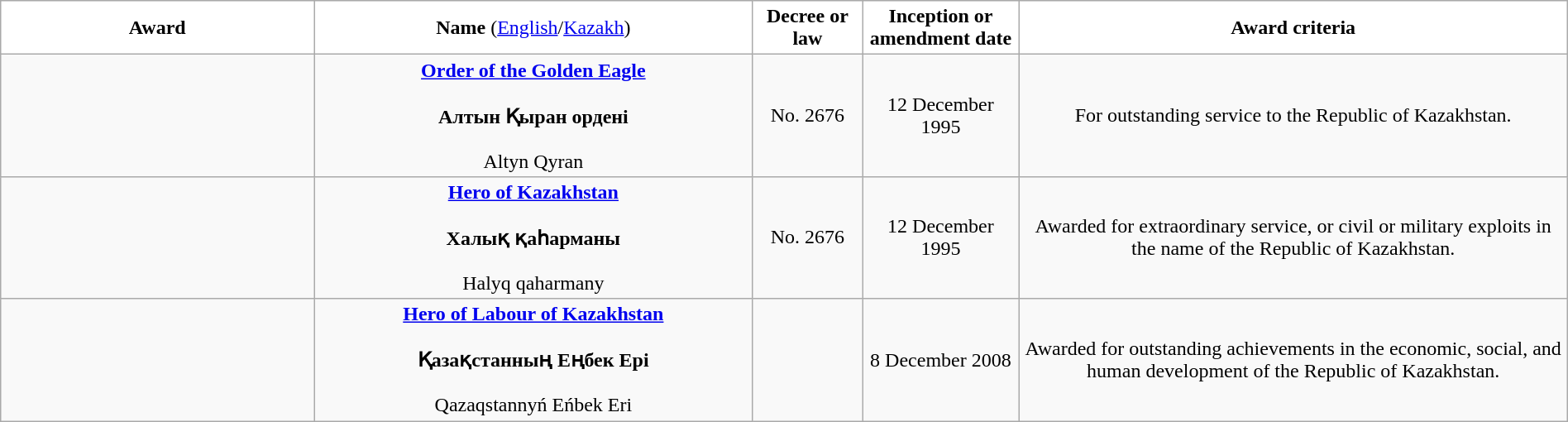<table class="wikitable sortable" style="width:100%; text-align:center;">
<tr style="background:#FFFFFF;">
<td width="20%"><strong>Award</strong></td>
<td width="28%"><strong>Name</strong> (<a href='#'>English</a>/<a href='#'>Kazakh</a>)</td>
<td width="7%"><strong>Decree or law</strong></td>
<td width="10%"><strong>Inception or amendment date</strong></td>
<td width="35%"><strong>Award criteria</strong></td>
</tr>
<tr>
<td><br></td>
<td><strong><a href='#'>Order of the Golden Eagle</a></strong><br><br><strong>Алтын Қыран ордені</strong><br><br>Altyn Qyran<br></td>
<td>No. 2676</td>
<td>12 December 1995</td>
<td>For outstanding service to the Republic of Kazakhstan.</td>
</tr>
<tr>
<td><br></td>
<td><strong><a href='#'>Hero of Kazakhstan</a></strong><br><br><strong>Халық қаһарманы</strong><br><br>Halyq qaharmany<br></td>
<td>No. 2676</td>
<td>12 December 1995</td>
<td>Awarded for extraordinary service, or civil or military exploits in the name of the Republic of Kazakhstan.</td>
</tr>
<tr>
<td><br></td>
<td><strong><a href='#'>Hero of Labour of Kazakhstan</a></strong><br><br><strong>Қазақстанның Еңбек Ері</strong><br><br>Qazaqstannyń Eńbek Eri</td>
<td></td>
<td>8 December 2008</td>
<td>Awarded for outstanding achievements in the economic, social, and human development of the Republic of Kazakhstan.</td>
</tr>
</table>
